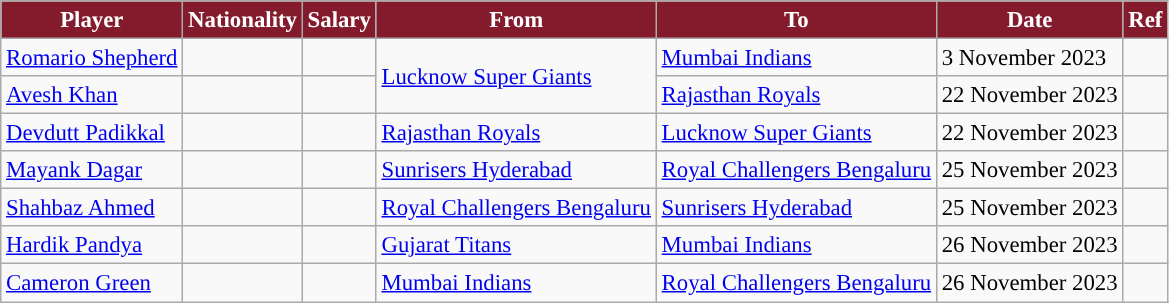<table class="wikitable" style="font-size:95%;">
<tr>
<th style="background: #841B2D;color:white">Player</th>
<th style="background: #841B2D;color:white">Nationality</th>
<th style="background: #841B2D;color:white">Salary</th>
<th style="background: #841B2D;color:white">From</th>
<th style="background: #841B2D;color:white">To</th>
<th style="background: #841B2D;color:white">Date</th>
<th style="background: #841B2D;color:white">Ref</th>
</tr>
<tr>
<td><a href='#'>Romario Shepherd</a></td>
<td></td>
<td></td>
<td rowspan="2"><a href='#'>Lucknow Super Giants</a></td>
<td><a href='#'>Mumbai Indians</a></td>
<td>3 November 2023</td>
<td></td>
</tr>
<tr>
<td><a href='#'>Avesh Khan</a></td>
<td></td>
<td></td>
<td><a href='#'>Rajasthan Royals</a></td>
<td>22 November 2023</td>
<td></td>
</tr>
<tr>
<td><a href='#'>Devdutt Padikkal</a></td>
<td></td>
<td></td>
<td><a href='#'>Rajasthan Royals</a></td>
<td><a href='#'>Lucknow Super Giants</a></td>
<td>22 November 2023</td>
<td></td>
</tr>
<tr>
<td><a href='#'>Mayank Dagar</a></td>
<td></td>
<td></td>
<td><a href='#'>Sunrisers Hyderabad</a></td>
<td><a href='#'>Royal Challengers Bengaluru</a></td>
<td>25 November 2023</td>
<td></td>
</tr>
<tr>
<td><a href='#'>Shahbaz Ahmed</a></td>
<td></td>
<td></td>
<td><a href='#'>Royal Challengers Bengaluru</a></td>
<td><a href='#'>Sunrisers Hyderabad</a></td>
<td>25 November 2023</td>
<td></td>
</tr>
<tr>
<td><a href='#'>Hardik Pandya</a></td>
<td></td>
<td></td>
<td><a href='#'>Gujarat Titans</a></td>
<td><a href='#'>Mumbai Indians</a></td>
<td>26 November 2023</td>
<td></td>
</tr>
<tr>
<td><a href='#'>Cameron Green</a></td>
<td></td>
<td></td>
<td><a href='#'>Mumbai Indians</a></td>
<td><a href='#'>Royal Challengers Bengaluru</a></td>
<td>26 November 2023</td>
<td></td>
</tr>
</table>
